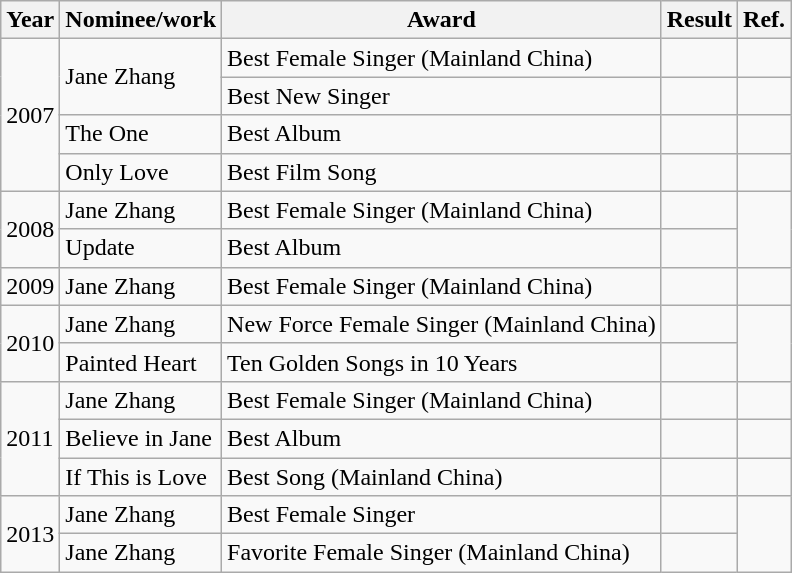<table class="wikitable">
<tr>
<th>Year</th>
<th>Nominee/work</th>
<th>Award</th>
<th><strong>Result</strong></th>
<th>Ref.</th>
</tr>
<tr>
<td rowspan="4">2007</td>
<td rowspan="2">Jane Zhang</td>
<td>Best Female Singer (Mainland China)</td>
<td></td>
<td></td>
</tr>
<tr>
<td>Best New Singer</td>
<td></td>
<td></td>
</tr>
<tr>
<td>The One</td>
<td>Best Album</td>
<td></td>
<td></td>
</tr>
<tr>
<td>Only Love</td>
<td>Best Film Song</td>
<td></td>
<td></td>
</tr>
<tr>
<td rowspan="2">2008</td>
<td>Jane Zhang</td>
<td>Best Female Singer (Mainland China)</td>
<td></td>
<td rowspan="2"></td>
</tr>
<tr>
<td>Update</td>
<td>Best Album</td>
<td></td>
</tr>
<tr>
<td>2009</td>
<td>Jane Zhang</td>
<td>Best Female Singer (Mainland China)</td>
<td></td>
<td></td>
</tr>
<tr>
<td rowspan="2">2010</td>
<td>Jane Zhang</td>
<td>New Force Female Singer (Mainland China)</td>
<td></td>
<td rowspan="2"></td>
</tr>
<tr>
<td>Painted Heart</td>
<td>Ten Golden Songs in 10 Years</td>
<td></td>
</tr>
<tr>
<td rowspan="3">2011</td>
<td>Jane Zhang</td>
<td>Best Female Singer (Mainland China)</td>
<td></td>
<td></td>
</tr>
<tr>
<td>Believe in Jane</td>
<td>Best Album</td>
<td></td>
<td></td>
</tr>
<tr>
<td>If This is Love</td>
<td>Best Song (Mainland China)</td>
<td></td>
<td></td>
</tr>
<tr>
<td rowspan="2">2013</td>
<td>Jane Zhang</td>
<td>Best Female Singer</td>
<td></td>
<td rowspan="2"></td>
</tr>
<tr>
<td>Jane Zhang</td>
<td>Favorite Female Singer (Mainland China)</td>
<td></td>
</tr>
</table>
